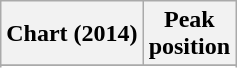<table class="wikitable sortable plainrowheaders">
<tr>
<th>Chart (2014)</th>
<th>Peak<br>position</th>
</tr>
<tr>
</tr>
<tr>
</tr>
<tr>
</tr>
</table>
